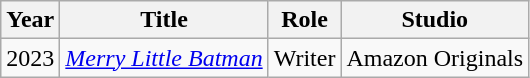<table class="wikitable sortable">
<tr>
<th>Year</th>
<th>Title</th>
<th>Role</th>
<th>Studio</th>
</tr>
<tr>
<td>2023</td>
<td><em><a href='#'>Merry Little Batman</a></em></td>
<td>Writer</td>
<td>Amazon Originals</td>
</tr>
</table>
